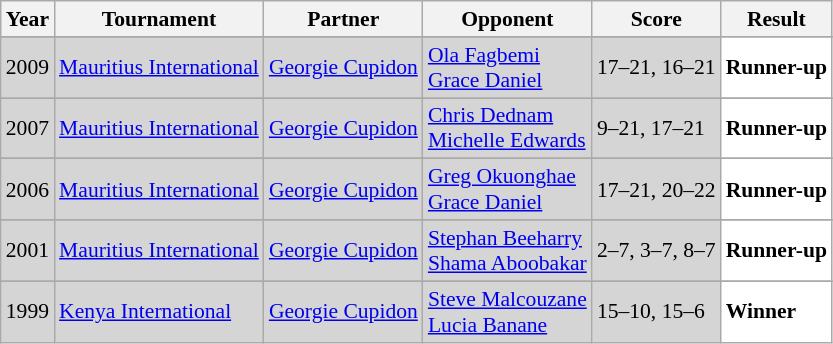<table class="sortable wikitable" style="font-size: 90%;">
<tr>
<th>Year</th>
<th>Tournament</th>
<th>Partner</th>
<th>Opponent</th>
<th>Score</th>
<th>Result</th>
</tr>
<tr>
</tr>
<tr style="background:#D5D5D5">
<td align="center">2009</td>
<td align="left"><a href='#'>Mauritius International</a></td>
<td align="left"> <a href='#'>Georgie Cupidon</a></td>
<td align="left"> <a href='#'>Ola Fagbemi</a><br> <a href='#'>Grace Daniel</a></td>
<td align="left">17–21, 16–21</td>
<td style="text-align:left; background:white"> <strong>Runner-up</strong></td>
</tr>
<tr>
</tr>
<tr style="background:#D5D5D5">
<td align="center">2007</td>
<td align="left"><a href='#'>Mauritius International</a></td>
<td align="left"> <a href='#'>Georgie Cupidon</a></td>
<td align="left"> <a href='#'>Chris Dednam</a><br> <a href='#'>Michelle Edwards</a></td>
<td align="left">9–21, 17–21</td>
<td style="text-align:left; background:white"> <strong>Runner-up</strong></td>
</tr>
<tr>
</tr>
<tr style="background:#D5D5D5">
<td align="center">2006</td>
<td align="left"><a href='#'>Mauritius International</a></td>
<td align="left"> <a href='#'>Georgie Cupidon</a></td>
<td align="left"> <a href='#'>Greg Okuonghae</a><br> <a href='#'>Grace Daniel</a></td>
<td align="left">17–21, 20–22</td>
<td style="text-align:left; background:white"> <strong>Runner-up</strong></td>
</tr>
<tr>
</tr>
<tr style="background:#D5D5D5">
<td align="center">2001</td>
<td align="left"><a href='#'>Mauritius International</a></td>
<td align="left"> <a href='#'>Georgie Cupidon</a></td>
<td align="left"> <a href='#'>Stephan Beeharry</a><br> <a href='#'>Shama Aboobakar</a></td>
<td align="left">2–7, 3–7, 8–7</td>
<td style="text-align:left; background:white"> <strong>Runner-up</strong></td>
</tr>
<tr>
</tr>
<tr style="background:#D5D5D5">
<td align="center">1999</td>
<td align="left"><a href='#'>Kenya International</a></td>
<td align="left"> <a href='#'>Georgie Cupidon</a></td>
<td align="left"> <a href='#'>Steve Malcouzane</a><br> <a href='#'>Lucia Banane</a></td>
<td align="left">15–10, 15–6</td>
<td style="text-align:left; background:white"> <strong>Winner</strong></td>
</tr>
</table>
